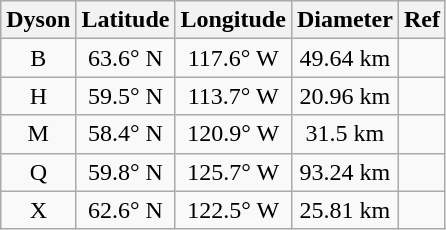<table class="wikitable" style="text-align: center;">
<tr>
<th>Dyson</th>
<th>Latitude</th>
<th>Longitude</th>
<th>Diameter</th>
<th>Ref</th>
</tr>
<tr>
<td>B</td>
<td>63.6° N</td>
<td>117.6° W</td>
<td>49.64 km</td>
<td></td>
</tr>
<tr>
<td>H</td>
<td>59.5° N</td>
<td>113.7° W</td>
<td>20.96 km</td>
<td></td>
</tr>
<tr>
<td>M</td>
<td>58.4° N</td>
<td>120.9° W</td>
<td>31.5 km</td>
<td></td>
</tr>
<tr>
<td>Q</td>
<td>59.8° N</td>
<td>125.7° W</td>
<td>93.24 km</td>
<td></td>
</tr>
<tr>
<td>X</td>
<td>62.6° N</td>
<td>122.5° W</td>
<td>25.81 km</td>
<td></td>
</tr>
</table>
